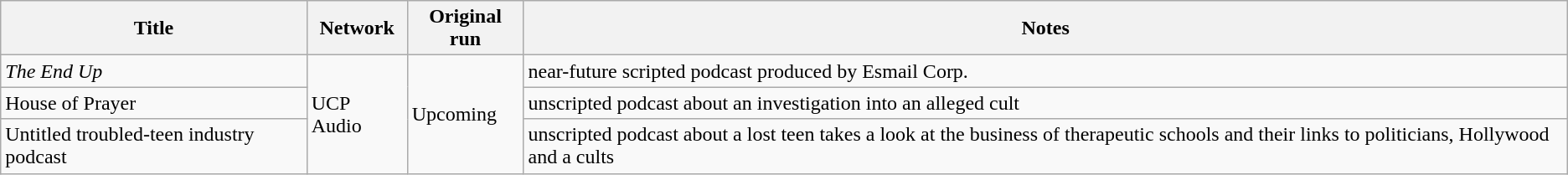<table class="wikitable sortable">
<tr>
<th>Title</th>
<th>Network</th>
<th>Original run</th>
<th>Notes</th>
</tr>
<tr>
<td><em>The End Up</em></td>
<td rowspan=3>UCP Audio</td>
<td rowspan=3>Upcoming</td>
<td>near-future scripted podcast produced by Esmail Corp.</td>
</tr>
<tr>
<td>House of Prayer</td>
<td>unscripted podcast about an investigation into an alleged cult</td>
</tr>
<tr>
<td>Untitled troubled-teen industry podcast</td>
<td>unscripted podcast about a lost teen takes a look at the business of therapeutic schools and their links to politicians, Hollywood and a cults</td>
</tr>
</table>
